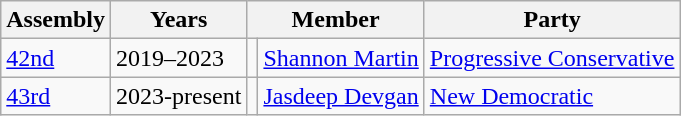<table class="wikitable">
<tr>
<th>Assembly</th>
<th>Years</th>
<th colspan="2">Member</th>
<th>Party</th>
</tr>
<tr>
<td><a href='#'>42nd</a></td>
<td>2019–2023</td>
<td></td>
<td><a href='#'>Shannon Martin</a></td>
<td><a href='#'>Progressive Conservative</a></td>
</tr>
<tr>
<td><a href='#'>43rd</a></td>
<td>2023-present</td>
<td></td>
<td><a href='#'>Jasdeep Devgan</a></td>
<td><a href='#'>New Democratic</a></td>
</tr>
</table>
